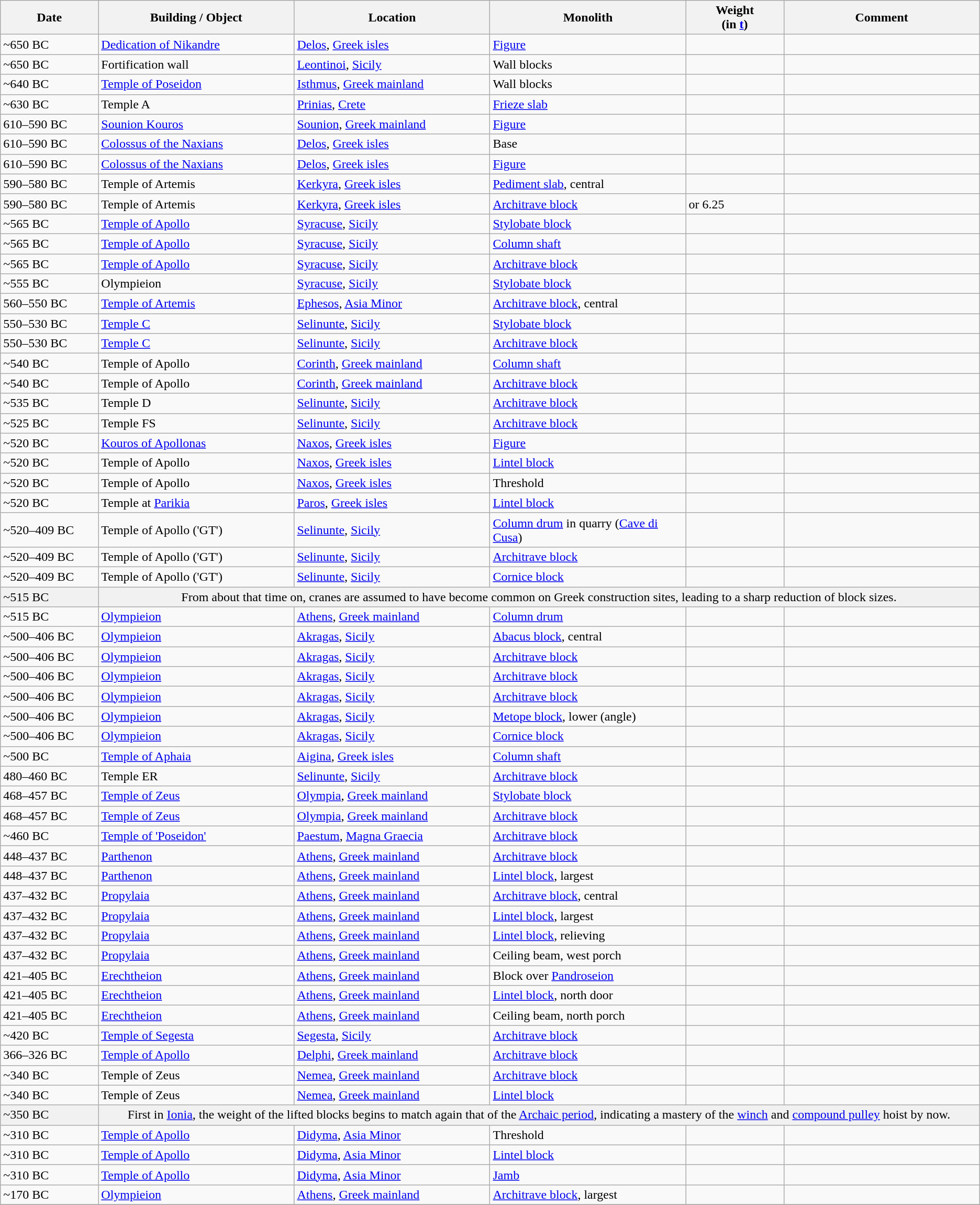<table class="wikitable sortable">
<tr>
<th width="10%">Date</th>
<th width="20%">Building / Object</th>
<th width="20%">Location</th>
<th width="20%">Monolith</th>
<th width="10%">Weight <br>(in <a href='#'>t</a>)</th>
<th width="20%">Comment</th>
</tr>
<tr>
<td>~650 BC</td>
<td><a href='#'>Dedication of Nikandre</a></td>
<td><a href='#'>Delos</a>, <a href='#'>Greek isles</a></td>
<td><a href='#'>Figure</a></td>
<td></td>
<td></td>
</tr>
<tr>
<td>~650 BC</td>
<td>Fortification wall</td>
<td><a href='#'>Leontinoi</a>, <a href='#'>Sicily</a></td>
<td>Wall blocks</td>
<td></td>
<td></td>
</tr>
<tr>
<td>~640 BC</td>
<td><a href='#'>Temple of Poseidon</a></td>
<td><a href='#'>Isthmus</a>, <a href='#'>Greek mainland</a></td>
<td>Wall blocks</td>
<td></td>
<td></td>
</tr>
<tr>
<td>~630 BC</td>
<td>Temple A</td>
<td><a href='#'>Prinias</a>, <a href='#'>Crete</a></td>
<td><a href='#'>Frieze slab</a></td>
<td></td>
<td></td>
</tr>
<tr>
<td>610–590 BC</td>
<td><a href='#'>Sounion Kouros</a></td>
<td><a href='#'>Sounion</a>, <a href='#'>Greek mainland</a></td>
<td><a href='#'>Figure</a></td>
<td></td>
<td></td>
</tr>
<tr>
<td>610–590 BC</td>
<td><a href='#'>Colossus of the Naxians</a></td>
<td><a href='#'>Delos</a>, <a href='#'>Greek isles</a></td>
<td>Base</td>
<td></td>
<td></td>
</tr>
<tr>
<td>610–590 BC</td>
<td><a href='#'>Colossus of the Naxians</a></td>
<td><a href='#'>Delos</a>, <a href='#'>Greek isles</a></td>
<td><a href='#'>Figure</a></td>
<td></td>
<td></td>
</tr>
<tr>
<td>590–580 BC</td>
<td>Temple of Artemis</td>
<td><a href='#'>Kerkyra</a>, <a href='#'>Greek isles</a></td>
<td><a href='#'>Pediment slab</a>, central</td>
<td></td>
<td></td>
</tr>
<tr>
<td>590–580 BC</td>
<td>Temple of Artemis</td>
<td><a href='#'>Kerkyra</a>, <a href='#'>Greek isles</a></td>
<td><a href='#'>Architrave block</a></td>
<td> or 6.25</td>
<td></td>
</tr>
<tr>
<td>~565 BC</td>
<td><a href='#'>Temple of Apollo</a></td>
<td><a href='#'>Syracuse</a>, <a href='#'>Sicily</a></td>
<td><a href='#'>Stylobate block</a></td>
<td></td>
<td></td>
</tr>
<tr>
<td>~565 BC</td>
<td><a href='#'>Temple of Apollo</a></td>
<td><a href='#'>Syracuse</a>, <a href='#'>Sicily</a></td>
<td><a href='#'>Column shaft</a></td>
<td></td>
<td></td>
</tr>
<tr>
<td>~565 BC</td>
<td><a href='#'>Temple of Apollo</a></td>
<td><a href='#'>Syracuse</a>, <a href='#'>Sicily</a></td>
<td><a href='#'>Architrave block</a></td>
<td></td>
<td></td>
</tr>
<tr>
<td>~555 BC</td>
<td>Olympieion</td>
<td><a href='#'>Syracuse</a>, <a href='#'>Sicily</a></td>
<td><a href='#'>Stylobate block</a></td>
<td></td>
<td></td>
</tr>
<tr>
<td>560–550 BC</td>
<td><a href='#'>Temple of Artemis</a></td>
<td><a href='#'>Ephesos</a>, <a href='#'>Asia Minor</a></td>
<td><a href='#'>Architrave block</a>, central</td>
<td></td>
<td></td>
</tr>
<tr>
<td>550–530 BC</td>
<td><a href='#'>Temple C</a></td>
<td><a href='#'>Selinunte</a>, <a href='#'>Sicily</a></td>
<td><a href='#'>Stylobate block</a></td>
<td></td>
<td></td>
</tr>
<tr>
<td>550–530 BC</td>
<td><a href='#'>Temple C</a></td>
<td><a href='#'>Selinunte</a>, <a href='#'>Sicily</a></td>
<td><a href='#'>Architrave block</a></td>
<td></td>
<td></td>
</tr>
<tr>
<td>~540 BC</td>
<td>Temple of Apollo</td>
<td><a href='#'>Corinth</a>, <a href='#'>Greek mainland</a></td>
<td><a href='#'>Column shaft</a></td>
<td></td>
<td></td>
</tr>
<tr>
<td>~540 BC</td>
<td>Temple of Apollo</td>
<td><a href='#'>Corinth</a>, <a href='#'>Greek mainland</a></td>
<td><a href='#'>Architrave block</a></td>
<td></td>
<td></td>
</tr>
<tr>
<td>~535 BC</td>
<td>Temple D</td>
<td><a href='#'>Selinunte</a>, <a href='#'>Sicily</a></td>
<td><a href='#'>Architrave block</a></td>
<td></td>
<td></td>
</tr>
<tr>
<td>~525 BC</td>
<td>Temple FS</td>
<td><a href='#'>Selinunte</a>, <a href='#'>Sicily</a></td>
<td><a href='#'>Architrave block</a></td>
<td></td>
<td></td>
</tr>
<tr>
<td>~520 BC</td>
<td><a href='#'>Kouros of Apollonas</a></td>
<td><a href='#'>Naxos</a>, <a href='#'>Greek isles</a></td>
<td><a href='#'>Figure</a></td>
<td></td>
<td></td>
</tr>
<tr>
<td>~520 BC</td>
<td>Temple of Apollo</td>
<td><a href='#'>Naxos</a>, <a href='#'>Greek isles</a></td>
<td><a href='#'>Lintel block</a></td>
<td></td>
<td></td>
</tr>
<tr>
<td>~520 BC</td>
<td>Temple of Apollo</td>
<td><a href='#'>Naxos</a>, <a href='#'>Greek isles</a></td>
<td>Threshold</td>
<td></td>
<td></td>
</tr>
<tr>
<td>~520 BC</td>
<td>Temple at <a href='#'>Parikia</a></td>
<td><a href='#'>Paros</a>, <a href='#'>Greek isles</a></td>
<td><a href='#'>Lintel block</a></td>
<td></td>
<td></td>
</tr>
<tr>
<td>~520–409 BC</td>
<td>Temple of Apollo ('GT')</td>
<td><a href='#'>Selinunte</a>, <a href='#'>Sicily</a></td>
<td><a href='#'>Column drum</a> in quarry (<a href='#'>Cave di Cusa</a>)</td>
<td></td>
<td></td>
</tr>
<tr>
<td>~520–409 BC</td>
<td>Temple of Apollo ('GT')</td>
<td><a href='#'>Selinunte</a>, <a href='#'>Sicily</a></td>
<td><a href='#'>Architrave block</a></td>
<td></td>
<td></td>
</tr>
<tr>
<td>~520–409 BC</td>
<td>Temple of Apollo ('GT')</td>
<td><a href='#'>Selinunte</a>, <a href='#'>Sicily</a></td>
<td><a href='#'>Cornice block</a></td>
<td></td>
<td></td>
</tr>
<tr>
<td bgcolor="#F1F1F1">~515 BC</td>
<td bgcolor="#F1F1F1" colspan="7" align="center">From about that time on, cranes are assumed to have become common on Greek construction sites, leading to a sharp reduction of block sizes.</td>
</tr>
<tr>
<td>~515 BC</td>
<td><a href='#'>Olympieion</a></td>
<td><a href='#'>Athens</a>, <a href='#'>Greek mainland</a></td>
<td><a href='#'>Column drum</a></td>
<td></td>
<td></td>
</tr>
<tr>
<td>~500–406 BC</td>
<td><a href='#'>Olympieion</a></td>
<td><a href='#'>Akragas</a>, <a href='#'>Sicily</a></td>
<td><a href='#'>Abacus block</a>, central</td>
<td></td>
<td></td>
</tr>
<tr>
<td>~500–406 BC</td>
<td><a href='#'>Olympieion</a></td>
<td><a href='#'>Akragas</a>, <a href='#'>Sicily</a></td>
<td><a href='#'>Architrave block</a></td>
<td></td>
<td></td>
</tr>
<tr>
<td>~500–406 BC</td>
<td><a href='#'>Olympieion</a></td>
<td><a href='#'>Akragas</a>, <a href='#'>Sicily</a></td>
<td><a href='#'>Architrave block</a></td>
<td></td>
<td></td>
</tr>
<tr>
<td>~500–406 BC</td>
<td><a href='#'>Olympieion</a></td>
<td><a href='#'>Akragas</a>, <a href='#'>Sicily</a></td>
<td><a href='#'>Architrave block</a></td>
<td></td>
<td></td>
</tr>
<tr>
<td>~500–406 BC</td>
<td><a href='#'>Olympieion</a></td>
<td><a href='#'>Akragas</a>, <a href='#'>Sicily</a></td>
<td><a href='#'>Metope block</a>, lower (angle)</td>
<td></td>
<td></td>
</tr>
<tr>
<td>~500–406 BC</td>
<td><a href='#'>Olympieion</a></td>
<td><a href='#'>Akragas</a>, <a href='#'>Sicily</a></td>
<td><a href='#'>Cornice block</a></td>
<td></td>
<td></td>
</tr>
<tr>
<td>~500 BC</td>
<td><a href='#'>Temple of Aphaia</a></td>
<td><a href='#'>Aigina</a>, <a href='#'>Greek isles</a></td>
<td><a href='#'>Column shaft</a></td>
<td></td>
<td></td>
</tr>
<tr>
<td>480–460 BC</td>
<td>Temple ER</td>
<td><a href='#'>Selinunte</a>, <a href='#'>Sicily</a></td>
<td><a href='#'>Architrave block</a></td>
<td></td>
<td></td>
</tr>
<tr>
<td>468–457 BC</td>
<td><a href='#'>Temple of Zeus</a></td>
<td><a href='#'>Olympia</a>, <a href='#'>Greek mainland</a></td>
<td><a href='#'>Stylobate block</a></td>
<td></td>
<td></td>
</tr>
<tr>
<td>468–457 BC</td>
<td><a href='#'>Temple of Zeus</a></td>
<td><a href='#'>Olympia</a>, <a href='#'>Greek mainland</a></td>
<td><a href='#'>Architrave block</a></td>
<td></td>
<td></td>
</tr>
<tr>
<td>~460 BC</td>
<td><a href='#'>Temple of 'Poseidon'</a></td>
<td><a href='#'>Paestum</a>, <a href='#'>Magna Graecia</a></td>
<td><a href='#'>Architrave block</a></td>
<td></td>
<td></td>
</tr>
<tr>
<td>448–437 BC</td>
<td><a href='#'>Parthenon</a></td>
<td><a href='#'>Athens</a>, <a href='#'>Greek mainland</a></td>
<td><a href='#'>Architrave block</a></td>
<td></td>
<td></td>
</tr>
<tr>
<td>448–437 BC</td>
<td><a href='#'>Parthenon</a></td>
<td><a href='#'>Athens</a>, <a href='#'>Greek mainland</a></td>
<td><a href='#'>Lintel block</a>, largest</td>
<td></td>
<td></td>
</tr>
<tr>
<td>437–432 BC</td>
<td><a href='#'>Propylaia</a></td>
<td><a href='#'>Athens</a>, <a href='#'>Greek mainland</a></td>
<td><a href='#'>Architrave block</a>, central</td>
<td></td>
<td></td>
</tr>
<tr>
<td>437–432 BC</td>
<td><a href='#'>Propylaia</a></td>
<td><a href='#'>Athens</a>, <a href='#'>Greek mainland</a></td>
<td><a href='#'>Lintel block</a>, largest</td>
<td></td>
<td></td>
</tr>
<tr>
<td>437–432 BC</td>
<td><a href='#'>Propylaia</a></td>
<td><a href='#'>Athens</a>, <a href='#'>Greek mainland</a></td>
<td><a href='#'>Lintel block</a>, relieving </td>
<td></td>
<td></td>
</tr>
<tr>
<td>437–432 BC</td>
<td><a href='#'>Propylaia</a></td>
<td><a href='#'>Athens</a>, <a href='#'>Greek mainland</a></td>
<td>Ceiling beam, west porch</td>
<td></td>
<td></td>
</tr>
<tr>
<td>421–405 BC</td>
<td><a href='#'>Erechtheion</a></td>
<td><a href='#'>Athens</a>, <a href='#'>Greek mainland</a></td>
<td>Block over <a href='#'>Pandroseion</a></td>
<td></td>
<td></td>
</tr>
<tr>
<td>421–405 BC</td>
<td><a href='#'>Erechtheion</a></td>
<td><a href='#'>Athens</a>, <a href='#'>Greek mainland</a></td>
<td><a href='#'>Lintel block</a>, north door</td>
<td></td>
<td></td>
</tr>
<tr>
<td>421–405 BC</td>
<td><a href='#'>Erechtheion</a></td>
<td><a href='#'>Athens</a>, <a href='#'>Greek mainland</a></td>
<td>Ceiling beam, north porch</td>
<td></td>
<td></td>
</tr>
<tr>
<td>~420 BC</td>
<td><a href='#'>Temple of Segesta</a></td>
<td><a href='#'>Segesta</a>, <a href='#'>Sicily</a></td>
<td><a href='#'>Architrave block</a></td>
<td></td>
<td></td>
</tr>
<tr>
<td>366–326 BC</td>
<td><a href='#'>Temple of Apollo</a></td>
<td><a href='#'>Delphi</a>, <a href='#'>Greek mainland</a></td>
<td><a href='#'>Architrave block</a></td>
<td></td>
<td></td>
</tr>
<tr>
<td>~340 BC</td>
<td>Temple of Zeus</td>
<td><a href='#'>Nemea</a>, <a href='#'>Greek mainland</a></td>
<td><a href='#'>Architrave block</a></td>
<td></td>
<td></td>
</tr>
<tr>
<td>~340 BC</td>
<td>Temple of Zeus</td>
<td><a href='#'>Nemea</a>, <a href='#'>Greek mainland</a></td>
<td><a href='#'>Lintel block</a></td>
<td></td>
<td></td>
</tr>
<tr>
<td bgcolor="#F1F1F1">~350 BC</td>
<td bgcolor="#F1F1F1" colspan="7" align="center">First in <a href='#'>Ionia</a>, the weight of the lifted blocks begins to match again that of the <a href='#'>Archaic period</a>, indicating a mastery of the <a href='#'>winch</a> and <a href='#'>compound pulley</a> hoist by now.</td>
</tr>
<tr>
<td>~310 BC</td>
<td><a href='#'>Temple of Apollo</a></td>
<td><a href='#'>Didyma</a>, <a href='#'>Asia Minor</a></td>
<td>Threshold</td>
<td></td>
<td></td>
</tr>
<tr>
<td>~310 BC</td>
<td><a href='#'>Temple of Apollo</a></td>
<td><a href='#'>Didyma</a>, <a href='#'>Asia Minor</a></td>
<td><a href='#'>Lintel block</a></td>
<td></td>
<td></td>
</tr>
<tr>
<td>~310 BC</td>
<td><a href='#'>Temple of Apollo</a></td>
<td><a href='#'>Didyma</a>, <a href='#'>Asia Minor</a></td>
<td><a href='#'>Jamb</a></td>
<td></td>
<td></td>
</tr>
<tr>
<td>~170 BC</td>
<td><a href='#'>Olympieion</a></td>
<td><a href='#'>Athens</a>, <a href='#'>Greek mainland</a></td>
<td><a href='#'>Architrave block</a>, largest</td>
<td></td>
<td></td>
</tr>
<tr>
</tr>
</table>
